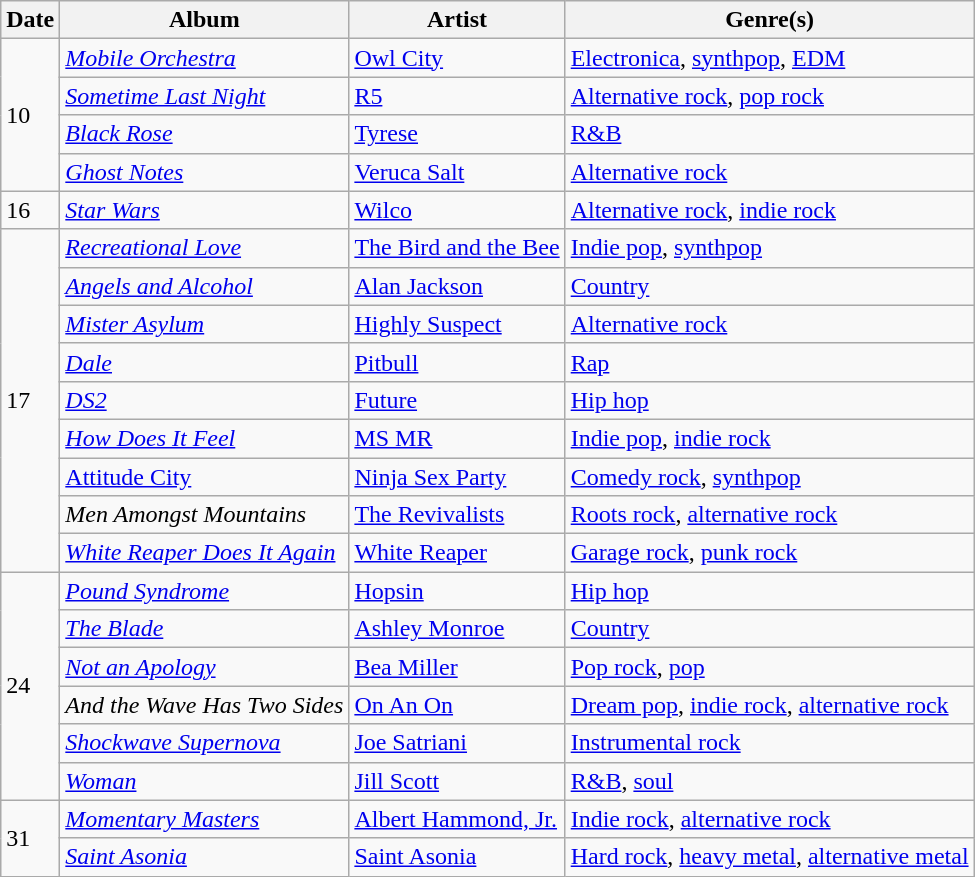<table class="wikitable" style="text-align: left;">
<tr>
<th>Date</th>
<th>Album</th>
<th>Artist</th>
<th>Genre(s)</th>
</tr>
<tr>
<td rowspan="4">10</td>
<td><em><a href='#'>Mobile Orchestra</a></em></td>
<td><a href='#'>Owl City</a></td>
<td><a href='#'>Electronica</a>, <a href='#'>synthpop</a>, <a href='#'>EDM</a></td>
</tr>
<tr>
<td><em><a href='#'>Sometime Last Night</a></em></td>
<td><a href='#'>R5</a></td>
<td><a href='#'>Alternative rock</a>, <a href='#'>pop rock</a></td>
</tr>
<tr>
<td><em><a href='#'>Black Rose</a></em></td>
<td><a href='#'>Tyrese</a></td>
<td><a href='#'>R&B</a></td>
</tr>
<tr>
<td><em><a href='#'>Ghost Notes</a></em></td>
<td><a href='#'>Veruca Salt</a></td>
<td><a href='#'>Alternative rock</a></td>
</tr>
<tr>
<td>16</td>
<td><em><a href='#'>Star Wars</a></em></td>
<td><a href='#'>Wilco</a></td>
<td><a href='#'>Alternative rock</a>, <a href='#'>indie rock</a></td>
</tr>
<tr>
<td rowspan="9">17</td>
<td><em><a href='#'>Recreational Love</a></em></td>
<td><a href='#'>The Bird and the Bee</a></td>
<td><a href='#'>Indie pop</a>, <a href='#'>synthpop</a></td>
</tr>
<tr>
<td><em><a href='#'>Angels and Alcohol</a></em></td>
<td><a href='#'>Alan Jackson</a></td>
<td><a href='#'>Country</a></td>
</tr>
<tr>
<td><em><a href='#'>Mister Asylum</a></em></td>
<td><a href='#'>Highly Suspect</a></td>
<td><a href='#'>Alternative rock</a></td>
</tr>
<tr>
<td><em><a href='#'>Dale</a></em></td>
<td><a href='#'>Pitbull</a></td>
<td><a href='#'>Rap</a></td>
</tr>
<tr>
<td><em><a href='#'>DS2</a></em></td>
<td><a href='#'>Future</a></td>
<td><a href='#'>Hip hop</a></td>
</tr>
<tr>
<td><em><a href='#'>How Does It Feel</a></em></td>
<td><a href='#'>MS MR</a></td>
<td><a href='#'>Indie pop</a>, <a href='#'>indie rock</a></td>
</tr>
<tr>
<td><a href='#'>Attitude City</a></td>
<td><a href='#'>Ninja Sex Party</a></td>
<td><a href='#'>Comedy rock</a>, <a href='#'>synthpop</a></td>
</tr>
<tr>
<td><em>Men Amongst Mountains</em></td>
<td><a href='#'>The Revivalists</a></td>
<td><a href='#'>Roots rock</a>, <a href='#'>alternative rock</a></td>
</tr>
<tr>
<td><em><a href='#'>White Reaper Does It Again</a></em></td>
<td><a href='#'>White Reaper</a></td>
<td><a href='#'>Garage rock</a>, <a href='#'>punk rock</a></td>
</tr>
<tr>
<td rowspan="6">24</td>
<td><em><a href='#'>Pound Syndrome</a></em></td>
<td><a href='#'>Hopsin</a></td>
<td><a href='#'>Hip hop</a></td>
</tr>
<tr>
<td><em><a href='#'>The Blade</a></em></td>
<td><a href='#'>Ashley Monroe</a></td>
<td><a href='#'>Country</a></td>
</tr>
<tr>
<td><em><a href='#'>Not an Apology</a></em></td>
<td><a href='#'>Bea Miller</a></td>
<td><a href='#'>Pop rock</a>, <a href='#'>pop</a></td>
</tr>
<tr>
<td><em>And the Wave Has Two Sides</em></td>
<td><a href='#'>On An On</a></td>
<td><a href='#'>Dream pop</a>, <a href='#'>indie rock</a>, <a href='#'>alternative rock</a></td>
</tr>
<tr>
<td><em><a href='#'>Shockwave Supernova</a></em></td>
<td><a href='#'>Joe Satriani</a></td>
<td><a href='#'>Instrumental rock</a></td>
</tr>
<tr>
<td><em><a href='#'>Woman</a></em></td>
<td><a href='#'>Jill Scott</a></td>
<td><a href='#'>R&B</a>, <a href='#'>soul</a></td>
</tr>
<tr>
<td rowspan="2">31</td>
<td><em><a href='#'>Momentary Masters</a></em></td>
<td><a href='#'>Albert Hammond, Jr.</a></td>
<td><a href='#'>Indie rock</a>, <a href='#'>alternative rock</a></td>
</tr>
<tr>
<td><em><a href='#'>Saint Asonia</a></em></td>
<td><a href='#'>Saint Asonia</a></td>
<td><a href='#'>Hard rock</a>, <a href='#'>heavy metal</a>, <a href='#'>alternative metal</a></td>
</tr>
</table>
